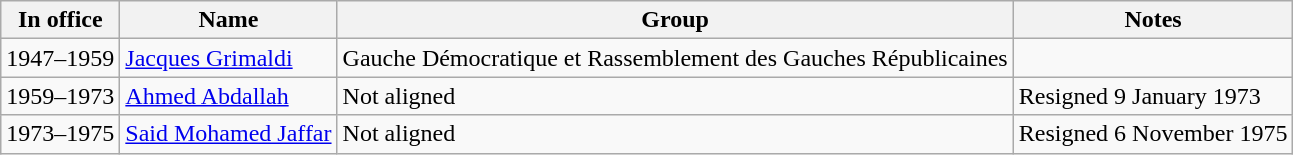<table class="wikitable sortable">
<tr>
<th>In office</th>
<th>Name</th>
<th>Group</th>
<th>Notes</th>
</tr>
<tr>
<td>1947–1959</td>
<td><a href='#'>Jacques Grimaldi</a></td>
<td>Gauche Démocratique et Rassemblement des Gauches Républicaines</td>
<td></td>
</tr>
<tr>
<td>1959–1973</td>
<td><a href='#'>Ahmed Abdallah</a></td>
<td>Not aligned</td>
<td>Resigned 9 January 1973</td>
</tr>
<tr>
<td>1973–1975</td>
<td><a href='#'>Said Mohamed Jaffar</a></td>
<td>Not aligned</td>
<td>Resigned 6 November 1975</td>
</tr>
</table>
